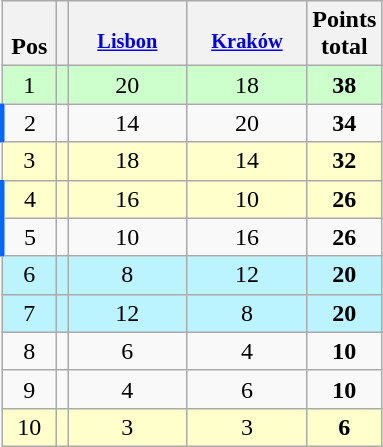<table class="wikitable" style="text-align:center;">
<tr>
<th style="width:1.8em;"><br>Pos</th>
<th></th>
<th style="width:5.2em;;font-size:85%;vertical-align:top;padding-left:4px;;padding-right:4px;;"><br><a href='#'>Lisbon</a></th>
<th style="width:5.2em;;font-size:85%;vertical-align:top;padding-left:4px;;padding-right:4px;;"><br><a href='#'>Kraków</a></th>
<th>Points<br>total</th>
</tr>
<tr bgcolor=ccffcc>
<td>1</td>
<td align=left></td>
<td>20</td>
<td>18</td>
<td><strong>38</strong></td>
</tr>
<tr>
<td style="border-left:3px solid #06f;">2</td>
<td align=left></td>
<td>14</td>
<td>20</td>
<td><strong>34</strong></td>
</tr>
<tr bgcolor=#ffc>
<td>3</td>
<td align=left></td>
<td>18</td>
<td>14</td>
<td><strong>32</strong></td>
</tr>
<tr bgcolor=#ffc>
<td style="border-left:3px solid #06f;">4</td>
<td align=left></td>
<td>16</td>
<td>10</td>
<td><strong>26</strong></td>
</tr>
<tr>
<td style="border-left:3px solid #06f;">5</td>
<td align=left></td>
<td>10</td>
<td>16</td>
<td><strong>26</strong></td>
</tr>
<tr bgcolor=#bbf3ff>
<td>6</td>
<td align=left></td>
<td>8</td>
<td>12</td>
<td><strong>20</strong></td>
</tr>
<tr bgcolor=#bbf3ff>
<td>7</td>
<td align=left></td>
<td>12</td>
<td>8</td>
<td><strong>20</strong></td>
</tr>
<tr>
<td>8</td>
<td align=left></td>
<td>6</td>
<td>4</td>
<td><strong>10</strong></td>
</tr>
<tr>
<td>9</td>
<td align=left></td>
<td>4</td>
<td>6</td>
<td><strong>10</strong></td>
</tr>
<tr bgcolor=#ffc>
<td>10</td>
<td align=left></td>
<td>3</td>
<td>3</td>
<td><strong>6</strong></td>
</tr>
</table>
